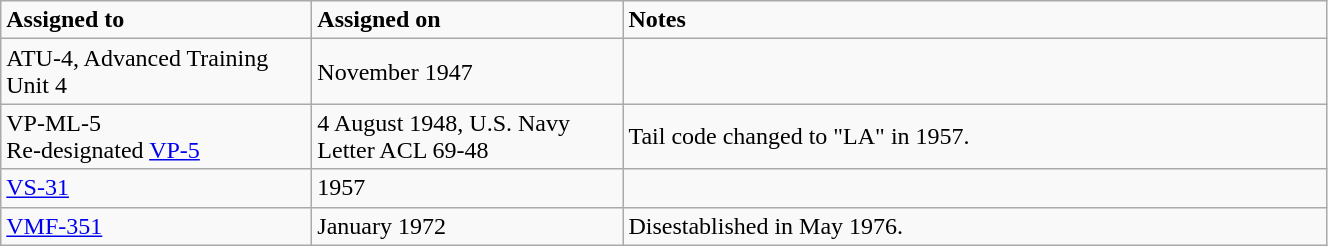<table class="wikitable" style="width: 70%;">
<tr>
<td style="width: 200px;"><strong>Assigned to</strong></td>
<td style="width: 200px;"><strong>Assigned on</strong></td>
<td><strong>Notes</strong></td>
</tr>
<tr>
<td>ATU-4, Advanced Training Unit 4</td>
<td>November 1947</td>
<td></td>
</tr>
<tr>
<td>VP-ML-5<br>Re-designated <a href='#'>VP-5</a></td>
<td>4 August 1948, U.S. Navy Letter ACL 69-48</td>
<td>Tail code changed to "LA" in 1957.</td>
</tr>
<tr>
<td><a href='#'>VS-31</a></td>
<td>1957</td>
<td></td>
</tr>
<tr>
<td><a href='#'>VMF-351</a></td>
<td>January 1972</td>
<td>Disestablished in May 1976.</td>
</tr>
</table>
